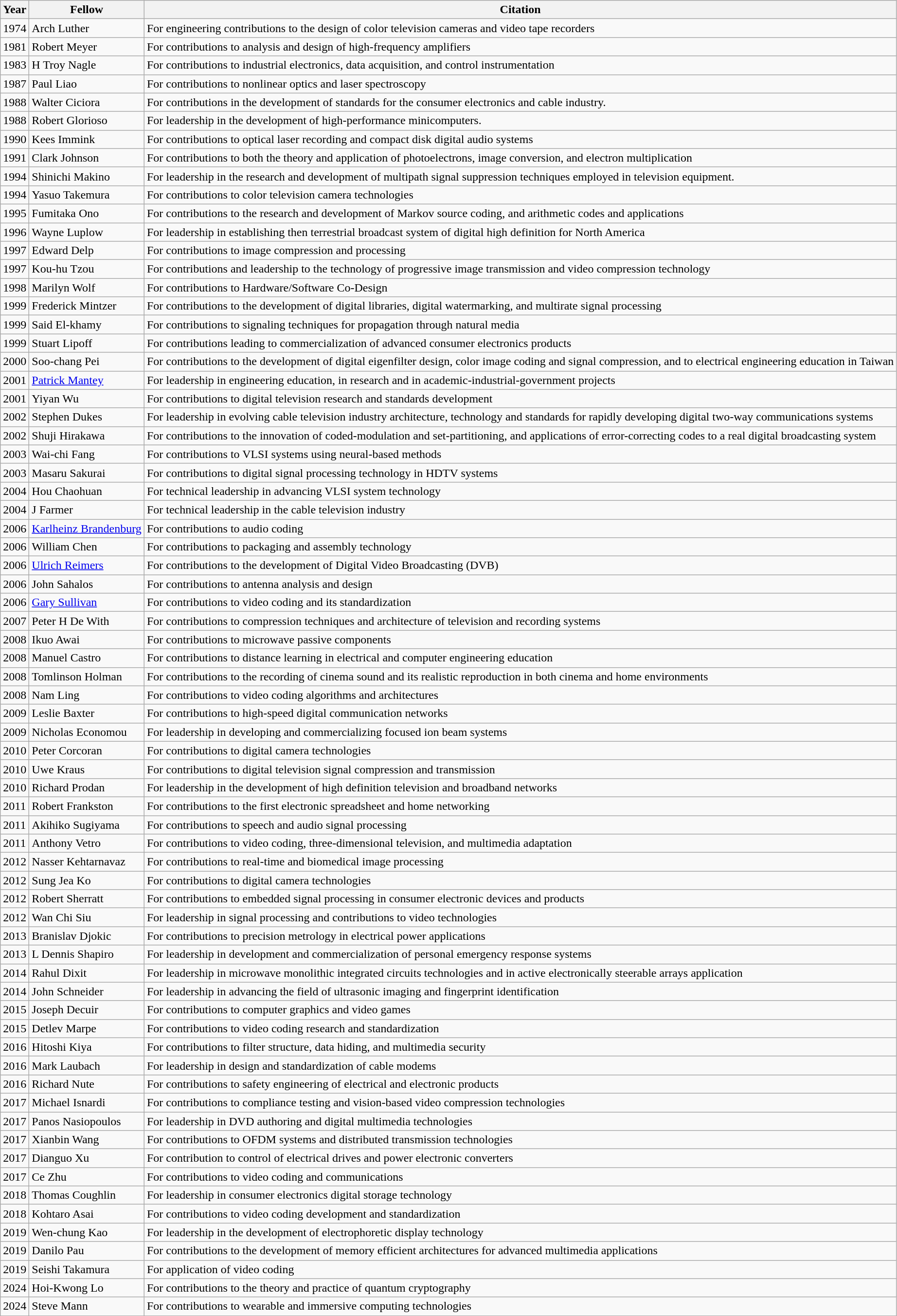<table class="wikitable sortable">
<tr>
<th><strong>Year</strong></th>
<th><strong>Fellow</strong></th>
<th><strong>Citation</strong></th>
</tr>
<tr>
<td>1974</td>
<td>Arch Luther</td>
<td>For engineering contributions to the design of color television cameras and video tape recorders</td>
</tr>
<tr>
<td>1981</td>
<td>Robert Meyer</td>
<td>For contributions to analysis and design of high-frequency amplifiers</td>
</tr>
<tr>
<td>1983</td>
<td>H Troy Nagle</td>
<td>For contributions to industrial electronics, data acquisition, and control instrumentation</td>
</tr>
<tr>
<td>1987</td>
<td>Paul Liao</td>
<td>For contributions to nonlinear optics and laser spectroscopy</td>
</tr>
<tr>
<td>1988</td>
<td>Walter Ciciora</td>
<td>For contributions in the development of standards for the consumer electronics and cable industry.</td>
</tr>
<tr>
<td>1988</td>
<td>Robert Glorioso</td>
<td>For leadership in the development of high-performance minicomputers.</td>
</tr>
<tr>
<td>1990</td>
<td>Kees Immink</td>
<td>For contributions to optical laser recording and compact disk digital audio systems</td>
</tr>
<tr>
<td>1991</td>
<td>Clark Johnson</td>
<td>For contributions to both the theory and application of photoelectrons, image conversion, and electron multiplication</td>
</tr>
<tr>
<td>1994</td>
<td>Shinichi Makino</td>
<td>For leadership in the research and development of multipath signal suppression techniques employed in television equipment.</td>
</tr>
<tr>
<td>1994</td>
<td>Yasuo Takemura</td>
<td>For contributions to color television camera technologies</td>
</tr>
<tr>
<td>1995</td>
<td>Fumitaka Ono</td>
<td>For contributions to the research and development of Markov source coding, and arithmetic codes and applications</td>
</tr>
<tr>
<td>1996</td>
<td>Wayne Luplow</td>
<td>For leadership in establishing then terrestrial broadcast system of digital high definition for North America</td>
</tr>
<tr>
<td>1997</td>
<td>Edward Delp</td>
<td>For contributions to image compression and processing</td>
</tr>
<tr>
<td>1997</td>
<td>Kou-hu Tzou</td>
<td>For contributions and leadership to the technology of progressive image transmission and video compression technology</td>
</tr>
<tr>
<td>1998</td>
<td>Marilyn Wolf</td>
<td>For contributions to Hardware/Software Co-Design</td>
</tr>
<tr>
<td>1999</td>
<td>Frederick Mintzer</td>
<td>For contributions to the development of digital libraries, digital watermarking, and multirate signal processing</td>
</tr>
<tr>
<td>1999</td>
<td>Said El-khamy</td>
<td>For contributions to signaling techniques for propagation through natural media</td>
</tr>
<tr>
<td>1999</td>
<td>Stuart Lipoff</td>
<td>For contributions leading to commercialization of advanced consumer electronics products</td>
</tr>
<tr>
<td>2000</td>
<td>Soo-chang Pei</td>
<td>For contributions to the development of digital eigenfilter design, color image coding and signal compression, and to electrical engineering education in Taiwan</td>
</tr>
<tr>
<td>2001</td>
<td><a href='#'>Patrick Mantey</a></td>
<td>For leadership in engineering education, in research and in academic-industrial-government projects</td>
</tr>
<tr>
<td>2001</td>
<td>Yiyan Wu</td>
<td>For contributions to digital television research and standards development</td>
</tr>
<tr>
<td>2002</td>
<td>Stephen Dukes</td>
<td>For leadership in evolving cable television industry architecture, technology and standards for rapidly developing digital two-way communications systems</td>
</tr>
<tr>
<td>2002</td>
<td>Shuji Hirakawa</td>
<td>For contributions to the innovation of coded-modulation and set-partitioning, and applications of error-correcting codes to a real digital broadcasting system</td>
</tr>
<tr>
<td>2003</td>
<td>Wai-chi Fang</td>
<td>For contributions to VLSI systems using neural-based methods</td>
</tr>
<tr>
<td>2003</td>
<td>Masaru Sakurai</td>
<td>For contributions to digital signal processing technology in HDTV systems</td>
</tr>
<tr>
<td>2004</td>
<td>Hou Chaohuan</td>
<td>For technical leadership in advancing VLSI system technology</td>
</tr>
<tr>
<td>2004</td>
<td>J Farmer</td>
<td>For technical leadership in the cable television industry</td>
</tr>
<tr>
<td>2006</td>
<td><a href='#'>Karlheinz Brandenburg</a></td>
<td>For contributions to audio coding</td>
</tr>
<tr>
<td>2006</td>
<td>William Chen</td>
<td>For contributions to packaging and assembly technology</td>
</tr>
<tr>
<td>2006</td>
<td><a href='#'>Ulrich Reimers</a></td>
<td>For contributions to the development of Digital Video Broadcasting (DVB)</td>
</tr>
<tr>
<td>2006</td>
<td>John Sahalos</td>
<td>For contributions to antenna analysis and design</td>
</tr>
<tr>
<td>2006</td>
<td><a href='#'>Gary Sullivan</a></td>
<td>For contributions to video coding and its standardization</td>
</tr>
<tr>
<td>2007</td>
<td>Peter H De With</td>
<td>For contributions to compression techniques and architecture of television and recording systems</td>
</tr>
<tr>
<td>2008</td>
<td>Ikuo Awai</td>
<td>For contributions to microwave passive components</td>
</tr>
<tr>
<td>2008</td>
<td>Manuel Castro</td>
<td>For contributions to distance learning in electrical and computer engineering education</td>
</tr>
<tr>
<td>2008</td>
<td>Tomlinson Holman</td>
<td>For contributions to the recording of cinema sound and its realistic reproduction in both cinema and home environments</td>
</tr>
<tr>
<td>2008</td>
<td>Nam Ling</td>
<td>For contributions to video coding algorithms and architectures</td>
</tr>
<tr>
<td>2009</td>
<td>Leslie Baxter</td>
<td>For contributions to high-speed digital communication networks</td>
</tr>
<tr>
<td>2009</td>
<td>Nicholas Economou</td>
<td>For leadership in developing and commercializing focused ion beam systems</td>
</tr>
<tr>
<td>2010</td>
<td>Peter Corcoran</td>
<td>For contributions to digital camera technologies</td>
</tr>
<tr>
<td>2010</td>
<td>Uwe Kraus</td>
<td>For contributions to digital television signal compression and transmission</td>
</tr>
<tr>
<td>2010</td>
<td>Richard Prodan</td>
<td>For leadership in the development of high definition television and broadband networks</td>
</tr>
<tr>
<td>2011</td>
<td>Robert Frankston</td>
<td>For contributions to the first electronic spreadsheet and home networking</td>
</tr>
<tr>
<td>2011</td>
<td>Akihiko Sugiyama</td>
<td>For contributions to speech and audio signal processing</td>
</tr>
<tr>
<td>2011</td>
<td>Anthony Vetro</td>
<td>For contributions to video coding, three-dimensional television, and multimedia adaptation</td>
</tr>
<tr>
<td>2012</td>
<td>Nasser Kehtarnavaz</td>
<td>For contributions to real-time and biomedical image processing</td>
</tr>
<tr>
<td>2012</td>
<td>Sung Jea Ko</td>
<td>For contributions to digital camera technologies</td>
</tr>
<tr>
<td>2012</td>
<td>Robert Sherratt</td>
<td>For contributions to embedded signal processing in consumer electronic devices and products</td>
</tr>
<tr>
<td>2012</td>
<td>Wan Chi Siu</td>
<td>For leadership in signal processing and contributions to video technologies</td>
</tr>
<tr>
<td>2013</td>
<td>Branislav Djokic</td>
<td>For contributions to precision metrology in electrical power applications</td>
</tr>
<tr>
<td>2013</td>
<td>L Dennis Shapiro</td>
<td>For leadership in development and commercialization of personal emergency response systems</td>
</tr>
<tr>
<td>2014</td>
<td>Rahul Dixit</td>
<td>For leadership in microwave monolithic integrated circuits technologies and in active electronically steerable arrays application</td>
</tr>
<tr>
<td>2014</td>
<td>John Schneider</td>
<td>For leadership in advancing the field of ultrasonic imaging and fingerprint identification</td>
</tr>
<tr>
<td>2015</td>
<td>Joseph Decuir</td>
<td>For contributions to computer graphics and video games</td>
</tr>
<tr>
<td>2015</td>
<td>Detlev Marpe</td>
<td>For contributions to video coding research and standardization</td>
</tr>
<tr>
<td>2016</td>
<td>Hitoshi Kiya</td>
<td>For contributions to filter structure, data hiding, and multimedia security</td>
</tr>
<tr>
<td>2016</td>
<td>Mark Laubach</td>
<td>For leadership in design and standardization of cable modems</td>
</tr>
<tr>
<td>2016</td>
<td>Richard Nute</td>
<td>For contributions to safety engineering of electrical and electronic products</td>
</tr>
<tr>
<td>2017</td>
<td>Michael Isnardi</td>
<td>For contributions to compliance testing and vision-based video compression technologies</td>
</tr>
<tr>
<td>2017</td>
<td>Panos Nasiopoulos</td>
<td>For leadership in DVD authoring and digital multimedia technologies</td>
</tr>
<tr>
<td>2017</td>
<td>Xianbin Wang</td>
<td>For contributions to OFDM systems and distributed transmission technologies</td>
</tr>
<tr>
<td>2017</td>
<td>Dianguo Xu</td>
<td>For contribution to control of electrical drives and power electronic converters</td>
</tr>
<tr>
<td>2017</td>
<td>Ce Zhu</td>
<td>For contributions to video coding and communications</td>
</tr>
<tr>
<td>2018</td>
<td>Thomas Coughlin</td>
<td>For leadership in consumer electronics digital storage technology</td>
</tr>
<tr>
<td>2018</td>
<td>Kohtaro Asai</td>
<td>For contributions to video coding development and standardization</td>
</tr>
<tr>
<td>2019</td>
<td>Wen-chung Kao</td>
<td>For leadership in the development of electrophoretic display technology</td>
</tr>
<tr>
<td>2019</td>
<td>Danilo Pau</td>
<td>For contributions to the development of memory efficient architectures for advanced multimedia applications</td>
</tr>
<tr>
<td>2019</td>
<td>Seishi Takamura</td>
<td>For application of video coding</td>
</tr>
<tr>
<td>2024</td>
<td>Hoi-Kwong Lo</td>
<td>For contributions to the theory and practice of quantum cryptography</td>
</tr>
<tr>
<td>2024</td>
<td>Steve Mann</td>
<td>For contributions to wearable and immersive computing technologies</td>
</tr>
</table>
